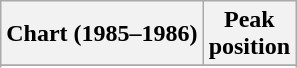<table class="wikitable sortable plainrowheaders" style="text-align:center">
<tr>
<th scope="col">Chart (1985–1986)</th>
<th scope="col">Peak<br>position</th>
</tr>
<tr>
</tr>
<tr>
</tr>
</table>
